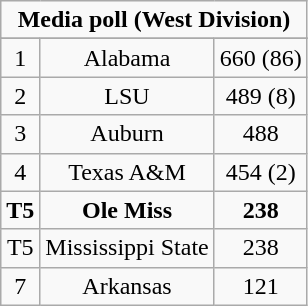<table class="wikitable" style="display: inline-table;">
<tr>
<td align="center" Colspan="3"><strong>Media poll (West Division)</strong></td>
</tr>
<tr align="center">
</tr>
<tr align="center">
<td>1</td>
<td>Alabama</td>
<td>660 (86)</td>
</tr>
<tr align="center">
<td>2</td>
<td>LSU</td>
<td>489 (8)</td>
</tr>
<tr align="center">
<td>3</td>
<td>Auburn</td>
<td>488</td>
</tr>
<tr align="center">
<td>4</td>
<td>Texas A&M</td>
<td>454 (2)</td>
</tr>
<tr align="center">
<td><strong>T5</strong></td>
<td><strong>Ole Miss</strong></td>
<td><strong>238</strong></td>
</tr>
<tr align="center">
<td>T5</td>
<td>Mississippi State</td>
<td>238</td>
</tr>
<tr align="center">
<td>7</td>
<td>Arkansas</td>
<td>121</td>
</tr>
</table>
